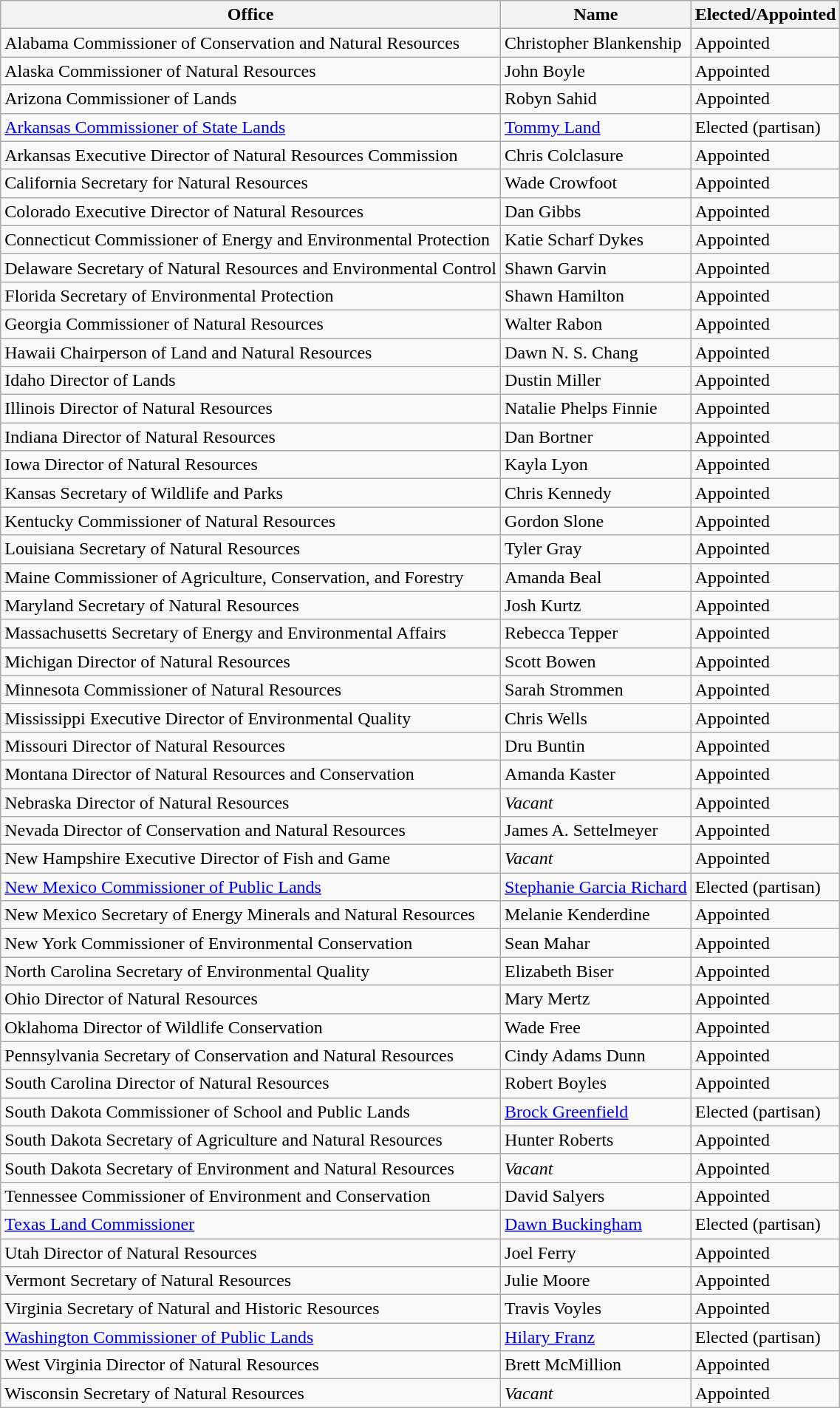<table class="wikitable sortable">
<tr>
<th>Office</th>
<th>Name</th>
<th>Elected/Appointed</th>
</tr>
<tr>
<td>Alabama Commissioner of Conservation and Natural Resources</td>
<td>Christopher Blankenship</td>
<td>Appointed</td>
</tr>
<tr>
<td>Alaska Commissioner of Natural Resources</td>
<td>John Boyle</td>
<td>Appointed</td>
</tr>
<tr>
<td>Arizona Commissioner of Lands</td>
<td>Robyn Sahid</td>
<td>Appointed</td>
</tr>
<tr>
<td><a href='#'>Arkansas Commissioner of State Lands</a></td>
<td><a href='#'>Tommy Land</a></td>
<td>Elected (partisan)</td>
</tr>
<tr>
<td>Arkansas Executive Director of Natural Resources Commission</td>
<td>Chris Colclasure</td>
<td>Appointed</td>
</tr>
<tr>
<td>California Secretary for Natural Resources</td>
<td>Wade Crowfoot</td>
<td>Appointed</td>
</tr>
<tr>
<td>Colorado Executive Director of Natural Resources</td>
<td>Dan Gibbs</td>
<td>Appointed</td>
</tr>
<tr>
<td>Connecticut Commissioner of Energy and Environmental Protection</td>
<td>Katie Scharf Dykes</td>
<td>Appointed</td>
</tr>
<tr>
<td>Delaware Secretary of Natural Resources and Environmental Control</td>
<td>Shawn Garvin</td>
<td>Appointed</td>
</tr>
<tr>
<td>Florida Secretary of Environmental Protection</td>
<td>Shawn Hamilton</td>
<td>Appointed</td>
</tr>
<tr>
<td>Georgia Commissioner of Natural Resources</td>
<td>Walter Rabon</td>
<td>Appointed</td>
</tr>
<tr>
<td>Hawaii Chairperson of Land and Natural Resources</td>
<td>Dawn N. S. Chang</td>
<td>Appointed</td>
</tr>
<tr>
<td>Idaho Director of Lands</td>
<td>Dustin Miller</td>
<td>Appointed</td>
</tr>
<tr>
<td>Illinois Director of Natural Resources</td>
<td>Natalie Phelps Finnie</td>
<td>Appointed</td>
</tr>
<tr>
<td>Indiana Director of Natural Resources</td>
<td>Dan Bortner</td>
<td>Appointed</td>
</tr>
<tr>
<td>Iowa Director of Natural Resources</td>
<td>Kayla Lyon</td>
<td>Appointed</td>
</tr>
<tr>
<td>Kansas Secretary of Wildlife and Parks</td>
<td>Chris Kennedy</td>
<td>Appointed</td>
</tr>
<tr>
<td>Kentucky Commissioner of Natural Resources</td>
<td>Gordon Slone</td>
<td>Appointed</td>
</tr>
<tr>
<td>Louisiana Secretary of Natural Resources</td>
<td>Tyler Gray</td>
<td>Appointed</td>
</tr>
<tr>
<td>Maine Commissioner of Agriculture, Conservation, and Forestry</td>
<td>Amanda Beal</td>
<td>Appointed</td>
</tr>
<tr>
<td>Maryland Secretary of Natural Resources</td>
<td>Josh Kurtz</td>
<td>Appointed</td>
</tr>
<tr>
<td>Massachusetts Secretary of Energy and Environmental Affairs</td>
<td>Rebecca Tepper</td>
<td>Appointed</td>
</tr>
<tr>
<td>Michigan Director of Natural Resources</td>
<td>Scott Bowen</td>
<td>Appointed</td>
</tr>
<tr>
<td>Minnesota Commissioner of Natural Resources</td>
<td>Sarah Strommen</td>
<td>Appointed</td>
</tr>
<tr>
<td>Mississippi Executive Director of Environmental Quality</td>
<td>Chris Wells</td>
<td>Appointed</td>
</tr>
<tr>
<td>Missouri Director of Natural Resources</td>
<td>Dru Buntin</td>
<td>Appointed</td>
</tr>
<tr>
<td>Montana Director of Natural Resources and Conservation</td>
<td>Amanda Kaster</td>
<td>Appointed</td>
</tr>
<tr>
<td>Nebraska Director of Natural Resources</td>
<td><em>Vacant</em></td>
<td>Appointed</td>
</tr>
<tr>
<td>Nevada Director of Conservation and Natural Resources</td>
<td>James A. Settelmeyer</td>
<td>Appointed</td>
</tr>
<tr>
<td>New Hampshire Executive Director of Fish and Game</td>
<td><em>Vacant</em></td>
<td>Appointed</td>
</tr>
<tr>
<td><a href='#'>New Mexico Commissioner of Public Lands</a></td>
<td><a href='#'>Stephanie Garcia Richard</a></td>
<td>Elected (partisan)</td>
</tr>
<tr>
<td>New Mexico Secretary of Energy Minerals and Natural Resources</td>
<td>Melanie Kenderdine</td>
<td>Appointed</td>
</tr>
<tr>
<td>New York Commissioner of Environmental Conservation</td>
<td>Sean Mahar</td>
<td>Appointed</td>
</tr>
<tr>
<td>North Carolina Secretary of Environmental Quality</td>
<td>Elizabeth Biser</td>
<td>Appointed</td>
</tr>
<tr>
<td>Ohio Director of Natural Resources</td>
<td>Mary Mertz</td>
<td>Appointed</td>
</tr>
<tr>
<td>Oklahoma Director of Wildlife Conservation</td>
<td>Wade Free</td>
<td>Appointed</td>
</tr>
<tr>
<td>Pennsylvania Secretary of Conservation and Natural Resources</td>
<td>Cindy Adams Dunn</td>
<td>Appointed</td>
</tr>
<tr>
<td>South Carolina Director of Natural Resources</td>
<td>Robert Boyles</td>
<td>Appointed</td>
</tr>
<tr>
<td>South Dakota Commissioner of School and Public Lands</td>
<td><a href='#'>Brock Greenfield</a></td>
<td>Elected (partisan)</td>
</tr>
<tr>
<td>South Dakota Secretary of Agriculture and Natural Resources</td>
<td>Hunter Roberts</td>
<td>Appointed</td>
</tr>
<tr>
<td>South Dakota Secretary of Environment and Natural Resources</td>
<td><em>Vacant</em></td>
<td>Appointed</td>
</tr>
<tr>
<td>Tennessee Commissioner of Environment and Conservation</td>
<td>David Salyers</td>
<td>Appointed</td>
</tr>
<tr>
<td><a href='#'>Texas Land Commissioner</a></td>
<td><a href='#'>Dawn Buckingham</a></td>
<td>Elected (partisan)</td>
</tr>
<tr>
<td>Utah Director of Natural Resources</td>
<td>Joel Ferry</td>
<td>Appointed</td>
</tr>
<tr>
<td>Vermont Secretary of Natural Resources</td>
<td>Julie Moore</td>
<td>Appointed</td>
</tr>
<tr>
<td>Virginia Secretary of Natural and Historic Resources</td>
<td>Travis Voyles</td>
<td>Appointed</td>
</tr>
<tr>
<td><a href='#'>Washington Commissioner of Public Lands</a></td>
<td><a href='#'>Hilary Franz</a></td>
<td>Elected (partisan)</td>
</tr>
<tr>
<td>West Virginia Director of Natural Resources</td>
<td>Brett McMillion</td>
<td>Appointed</td>
</tr>
<tr>
<td>Wisconsin Secretary of Natural Resources</td>
<td><em>Vacant</em></td>
<td>Appointed</td>
</tr>
</table>
